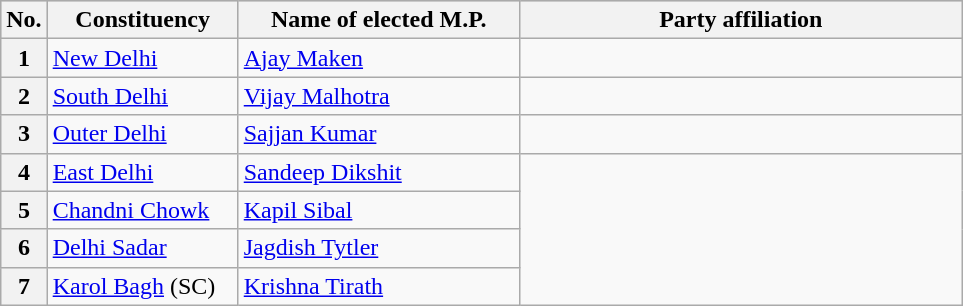<table class="wikitable">
<tr style="background:#ccc; text-align:center;">
<th>No.</th>
<th style="width:120px">Constituency</th>
<th style="width:180px">Name of elected M.P.</th>
<th colspan="2" style="width:18em">Party affiliation</th>
</tr>
<tr>
<th>1</th>
<td><a href='#'>New Delhi</a></td>
<td><a href='#'>Ajay Maken</a></td>
<td></td>
</tr>
<tr>
<th>2</th>
<td><a href='#'>South Delhi</a></td>
<td><a href='#'>Vijay Malhotra</a></td>
<td></td>
</tr>
<tr>
<th>3</th>
<td><a href='#'>Outer Delhi</a></td>
<td><a href='#'>Sajjan Kumar</a></td>
<td></td>
</tr>
<tr>
<th>4</th>
<td><a href='#'>East Delhi</a></td>
<td><a href='#'>Sandeep Dikshit</a></td>
</tr>
<tr>
<th>5</th>
<td><a href='#'>Chandni Chowk</a></td>
<td><a href='#'>Kapil Sibal</a></td>
</tr>
<tr>
<th>6</th>
<td><a href='#'>Delhi Sadar</a></td>
<td><a href='#'>Jagdish Tytler</a></td>
</tr>
<tr>
<th>7</th>
<td><a href='#'>Karol Bagh</a> (SC)</td>
<td><a href='#'>Krishna Tirath</a></td>
</tr>
</table>
